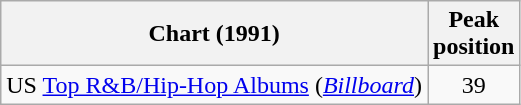<table class="wikitable sortable">
<tr>
<th>Chart (1991)</th>
<th>Peak<br>position</th>
</tr>
<tr>
<td>US <a href='#'>Top R&B/Hip-Hop Albums</a> (<em><a href='#'>Billboard</a></em>)</td>
<td align="center">39</td>
</tr>
</table>
